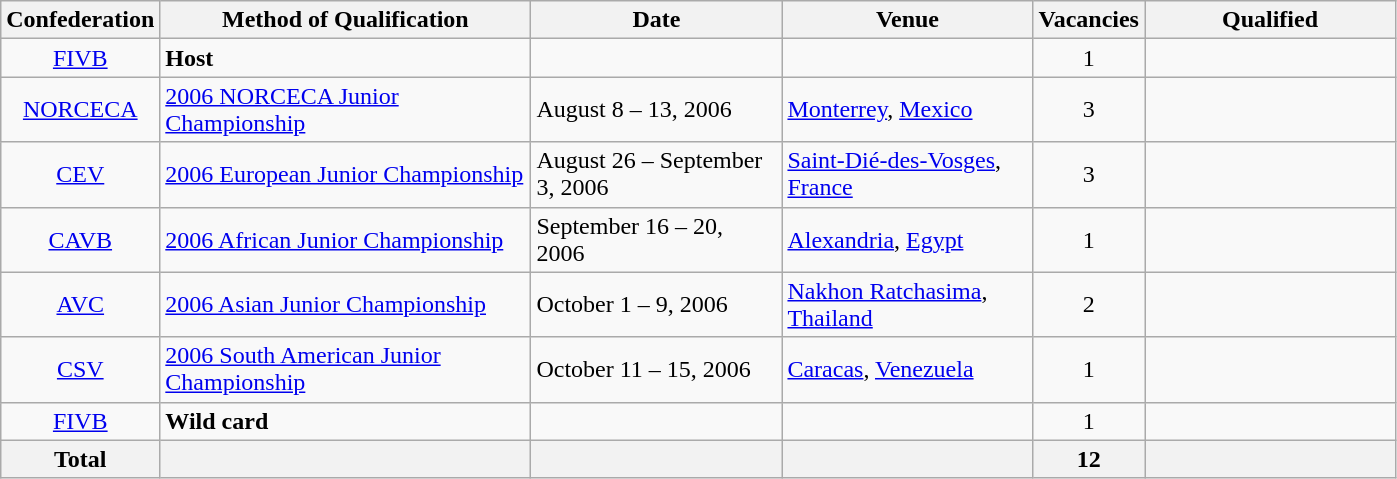<table class="wikitable">
<tr>
<th width=50>Confederation</th>
<th width=240>Method of Qualification</th>
<th width=160>Date</th>
<th width=160>Venue</th>
<th width=60>Vacancies</th>
<th width=160>Qualified</th>
</tr>
<tr>
<td align=center><a href='#'>FIVB</a></td>
<td><strong>Host</strong></td>
<td></td>
<td></td>
<td style="text-align:center;">1</td>
<td></td>
</tr>
<tr>
<td align=center><a href='#'>NORCECA</a></td>
<td><a href='#'>2006 NORCECA Junior Championship</a></td>
<td>August 8 – 13, 2006</td>
<td> <a href='#'>Monterrey</a>, <a href='#'>Mexico</a></td>
<td style="text-align:center;">3</td>
<td><br><br></td>
</tr>
<tr>
<td align=center><a href='#'>CEV</a></td>
<td><a href='#'>2006 European Junior Championship</a></td>
<td>August 26 – September 3, 2006</td>
<td> <a href='#'>Saint-Dié-des-Vosges</a>, <a href='#'>France</a></td>
<td style="text-align:center;">3</td>
<td><br><br></td>
</tr>
<tr>
<td align=center><a href='#'>CAVB</a></td>
<td><a href='#'>2006 African Junior Championship</a></td>
<td>September 16 – 20, 2006</td>
<td> <a href='#'>Alexandria</a>, <a href='#'>Egypt</a></td>
<td style="text-align:center;">1</td>
<td></td>
</tr>
<tr>
<td align=center><a href='#'>AVC</a></td>
<td><a href='#'>2006 Asian Junior Championship</a></td>
<td>October 1 – 9, 2006</td>
<td> <a href='#'>Nakhon Ratchasima</a>, <a href='#'>Thailand</a></td>
<td style="text-align:center;">2</td>
<td><br></td>
</tr>
<tr>
<td align=center><a href='#'>CSV</a></td>
<td><a href='#'>2006 South American Junior Championship</a></td>
<td>October 11 – 15, 2006</td>
<td> <a href='#'>Caracas</a>, <a href='#'>Venezuela</a></td>
<td style="text-align:center;">1</td>
<td></td>
</tr>
<tr>
<td align=center><a href='#'>FIVB</a></td>
<td><strong>Wild card</strong></td>
<td></td>
<td></td>
<td style="text-align:center;">1</td>
<td></td>
</tr>
<tr>
<th>Total</th>
<th></th>
<th></th>
<th></th>
<th>12</th>
<th></th>
</tr>
</table>
